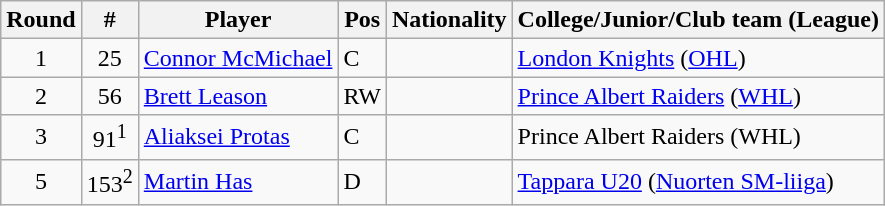<table class="wikitable">
<tr>
<th>Round</th>
<th>#</th>
<th>Player</th>
<th>Pos</th>
<th>Nationality</th>
<th>College/Junior/Club team (League)</th>
</tr>
<tr>
<td style="text-align:center;">1</td>
<td style="text-align:center;">25</td>
<td><a href='#'>Connor McMichael</a></td>
<td>C</td>
<td></td>
<td><a href='#'>London Knights</a> (<a href='#'>OHL</a>)</td>
</tr>
<tr>
<td style="text-align:center;">2</td>
<td style="text-align:center;">56</td>
<td><a href='#'>Brett Leason</a></td>
<td>RW</td>
<td></td>
<td><a href='#'>Prince Albert Raiders</a> (<a href='#'>WHL</a>)</td>
</tr>
<tr>
<td style="text-align:center;">3</td>
<td style="text-align:center;">91<sup>1</sup></td>
<td><a href='#'>Aliaksei Protas</a></td>
<td>C</td>
<td></td>
<td>Prince Albert Raiders (WHL)</td>
</tr>
<tr>
<td style="text-align:center;">5</td>
<td style="text-align:center;">153<sup>2</sup></td>
<td><a href='#'>Martin Has</a></td>
<td>D</td>
<td></td>
<td><a href='#'>Tappara U20</a> (<a href='#'>Nuorten SM-liiga</a>)</td>
</tr>
</table>
